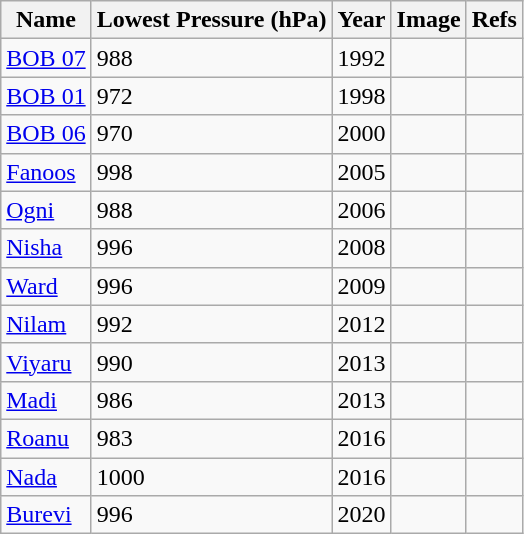<table class="wikitable sortable">
<tr>
<th>Name</th>
<th>Lowest Pressure (hPa)</th>
<th>Year</th>
<th>Image</th>
<th>Refs</th>
</tr>
<tr>
<td><a href='#'>BOB 07</a></td>
<td>988</td>
<td>1992</td>
<td></td>
<td></td>
</tr>
<tr>
<td><a href='#'>BOB 01</a></td>
<td>972</td>
<td>1998</td>
<td></td>
<td></td>
</tr>
<tr>
<td><a href='#'>BOB 06</a></td>
<td>970</td>
<td>2000</td>
<td></td>
<td></td>
</tr>
<tr>
<td><a href='#'>Fanoos</a></td>
<td>998</td>
<td>2005</td>
<td></td>
<td></td>
</tr>
<tr>
<td><a href='#'>Ogni</a></td>
<td>988</td>
<td>2006</td>
<td></td>
<td></td>
</tr>
<tr>
<td><a href='#'>Nisha</a></td>
<td>996</td>
<td>2008</td>
<td></td>
<td></td>
</tr>
<tr>
<td><a href='#'>Ward</a></td>
<td>996</td>
<td>2009</td>
<td></td>
<td></td>
</tr>
<tr>
<td><a href='#'>Nilam</a></td>
<td>992</td>
<td>2012</td>
<td></td>
<td></td>
</tr>
<tr>
<td><a href='#'>Viyaru</a></td>
<td>990</td>
<td>2013</td>
<td></td>
<td></td>
</tr>
<tr>
<td><a href='#'>Madi</a></td>
<td>986</td>
<td>2013</td>
<td></td>
<td></td>
</tr>
<tr>
<td><a href='#'>Roanu</a></td>
<td>983</td>
<td>2016</td>
<td></td>
<td></td>
</tr>
<tr>
<td><a href='#'>Nada</a></td>
<td>1000</td>
<td>2016</td>
<td></td>
<td></td>
</tr>
<tr>
<td><a href='#'>Burevi</a></td>
<td>996</td>
<td>2020</td>
<td></td>
<td></td>
</tr>
</table>
